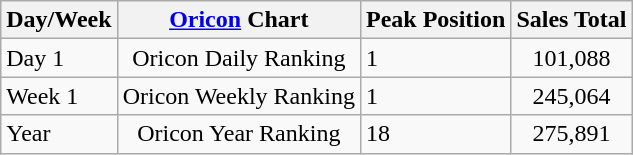<table class="wikitable">
<tr>
<th>Day/Week</th>
<th><a href='#'>Oricon</a> Chart</th>
<th>Peak Position</th>
<th>Sales Total</th>
</tr>
<tr>
<td>Day 1</td>
<td align="center">Oricon Daily Ranking</td>
<td>1</td>
<td align="center">101,088</td>
</tr>
<tr>
<td>Week 1</td>
<td align="center">Oricon Weekly Ranking</td>
<td>1</td>
<td align="center">245,064</td>
</tr>
<tr>
<td>Year</td>
<td align="center">Oricon Year Ranking</td>
<td>18</td>
<td align="center">275,891</td>
</tr>
</table>
